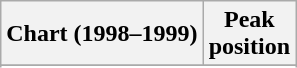<table class="wikitable sortable plainrowheaders" style="text-align:center">
<tr>
<th>Chart (1998–1999)</th>
<th>Peak<br>position</th>
</tr>
<tr>
</tr>
<tr>
</tr>
<tr>
</tr>
</table>
